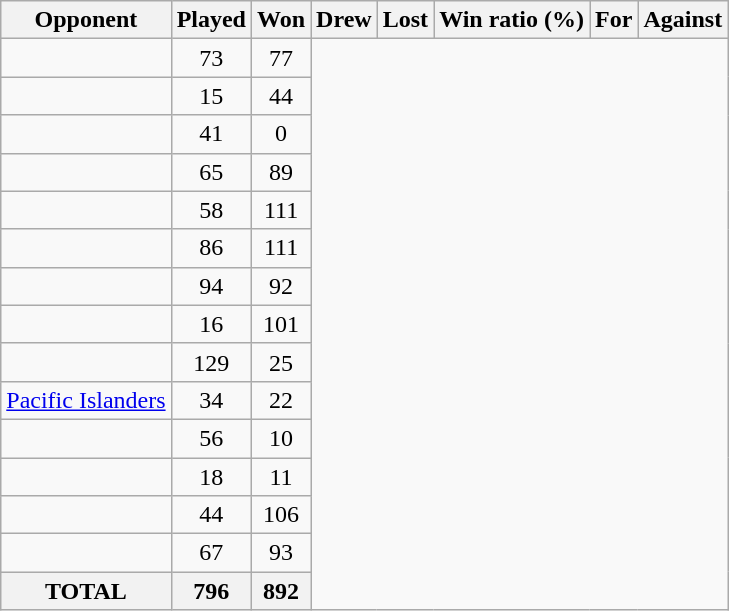<table class="wikitable sortable">
<tr>
<th>Opponent</th>
<th>Played</th>
<th>Won</th>
<th>Drew</th>
<th>Lost</th>
<th>Win ratio (%)</th>
<th>For</th>
<th>Against</th>
</tr>
<tr align=center>
<td align=left><br></td>
<td>73</td>
<td>77</td>
</tr>
<tr align=center>
<td align=left><br></td>
<td>15</td>
<td>44</td>
</tr>
<tr align=center>
<td align=left><br></td>
<td>41</td>
<td>0</td>
</tr>
<tr align=center>
<td align=left><br></td>
<td>65</td>
<td>89</td>
</tr>
<tr align=center>
<td align=left><br></td>
<td>58</td>
<td>111</td>
</tr>
<tr align=center>
<td align=left><br></td>
<td>86</td>
<td>111</td>
</tr>
<tr align=center>
<td align=left><br></td>
<td>94</td>
<td>92</td>
</tr>
<tr align=center>
<td align=left><br></td>
<td>16</td>
<td>101</td>
</tr>
<tr align=center>
<td align=left><br></td>
<td>129</td>
<td>25</td>
</tr>
<tr align=center>
<td><a href='#'>Pacific Islanders</a><br></td>
<td>34</td>
<td>22</td>
</tr>
<tr align=center>
<td align=left><br></td>
<td>56</td>
<td>10</td>
</tr>
<tr align=center>
<td align=left><br></td>
<td>18</td>
<td>11</td>
</tr>
<tr align=center>
<td align=left><br></td>
<td>44</td>
<td>106</td>
</tr>
<tr align=center>
<td align=left><br></td>
<td>67</td>
<td>93</td>
</tr>
<tr>
<th>TOTAL<br></th>
<th>796</th>
<th>892</th>
</tr>
</table>
